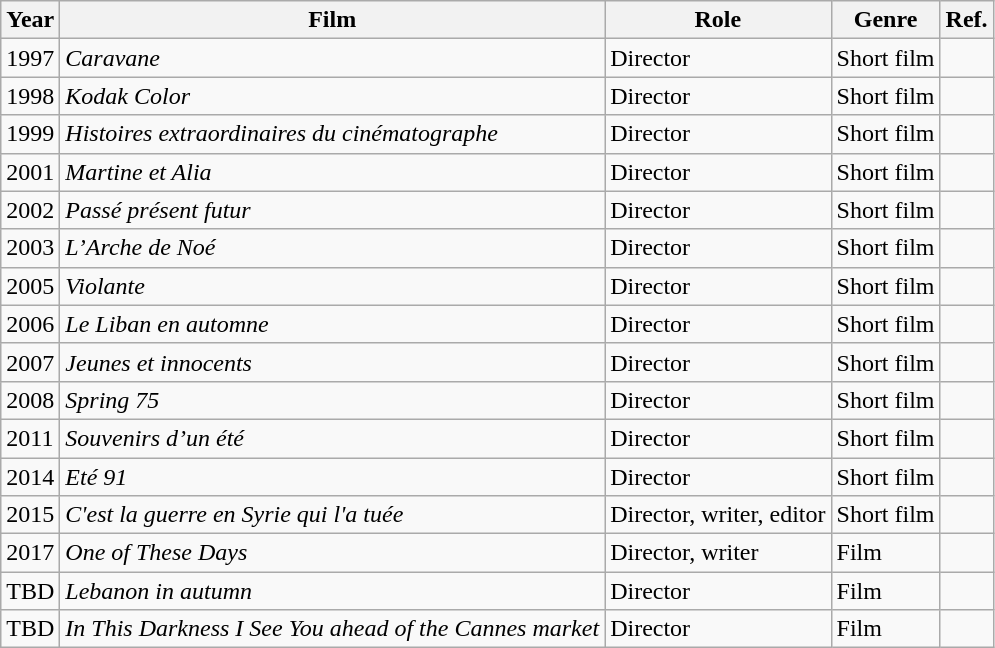<table class="wikitable">
<tr>
<th>Year</th>
<th>Film</th>
<th>Role</th>
<th>Genre</th>
<th>Ref.</th>
</tr>
<tr>
<td>1997</td>
<td><em>Caravane</em></td>
<td>Director</td>
<td>Short film</td>
<td></td>
</tr>
<tr>
<td>1998</td>
<td><em>Kodak Color</em></td>
<td>Director</td>
<td>Short film</td>
<td></td>
</tr>
<tr>
<td>1999</td>
<td><em>Histoires extraordinaires du cinématographe</em></td>
<td>Director</td>
<td>Short film</td>
<td></td>
</tr>
<tr>
<td>2001</td>
<td><em>Martine et Alia</em></td>
<td>Director</td>
<td>Short film</td>
<td></td>
</tr>
<tr>
<td>2002</td>
<td><em>Passé présent futur</em></td>
<td>Director</td>
<td>Short film</td>
<td></td>
</tr>
<tr>
<td>2003</td>
<td><em>L’Arche de Noé</em></td>
<td>Director</td>
<td>Short film</td>
<td></td>
</tr>
<tr>
<td>2005</td>
<td><em>Violante</em></td>
<td>Director</td>
<td>Short film</td>
<td></td>
</tr>
<tr>
<td>2006</td>
<td><em>Le Liban en automne</em></td>
<td>Director</td>
<td>Short film</td>
<td></td>
</tr>
<tr>
<td>2007</td>
<td><em>Jeunes et innocents</em></td>
<td>Director</td>
<td>Short film</td>
<td></td>
</tr>
<tr>
<td>2008</td>
<td><em>Spring 75</em></td>
<td>Director</td>
<td>Short film</td>
<td></td>
</tr>
<tr>
<td>2011</td>
<td><em>Souvenirs d’un été</em></td>
<td>Director</td>
<td>Short film</td>
<td></td>
</tr>
<tr>
<td>2014</td>
<td><em>Eté 91</em></td>
<td>Director</td>
<td>Short film</td>
<td></td>
</tr>
<tr>
<td>2015</td>
<td><em>C'est la guerre en Syrie qui l'a tuée</em></td>
<td>Director, writer, editor</td>
<td>Short film</td>
<td></td>
</tr>
<tr>
<td>2017</td>
<td><em>One of These Days</em></td>
<td>Director, writer</td>
<td>Film</td>
<td></td>
</tr>
<tr>
<td>TBD</td>
<td><em>Lebanon in autumn</em></td>
<td>Director</td>
<td>Film</td>
<td></td>
</tr>
<tr>
<td>TBD</td>
<td><em>In This Darkness I See You ahead of the Cannes market</em></td>
<td>Director</td>
<td>Film</td>
<td></td>
</tr>
</table>
